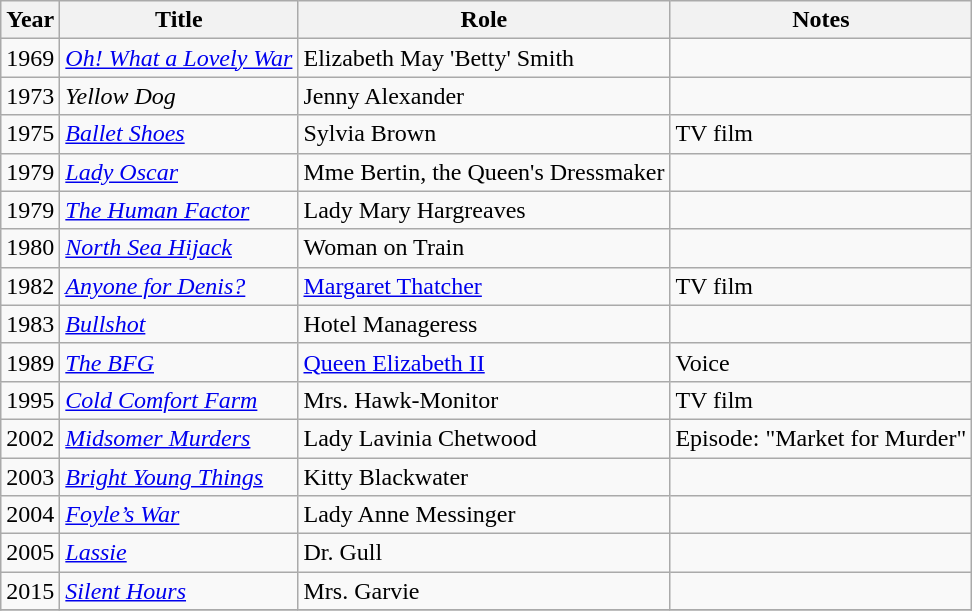<table class="wikitable">
<tr>
<th>Year</th>
<th>Title</th>
<th>Role</th>
<th>Notes</th>
</tr>
<tr>
<td>1969</td>
<td><em><a href='#'>Oh! What a Lovely War</a></em></td>
<td>Elizabeth May 'Betty' Smith</td>
<td></td>
</tr>
<tr>
<td>1973</td>
<td><em>Yellow Dog</em></td>
<td>Jenny Alexander</td>
<td></td>
</tr>
<tr>
<td>1975</td>
<td><em><a href='#'>Ballet Shoes</a></em></td>
<td>Sylvia Brown</td>
<td>TV film</td>
</tr>
<tr>
<td>1979</td>
<td><em><a href='#'>Lady Oscar</a></em></td>
<td>Mme Bertin, the Queen's Dressmaker</td>
<td></td>
</tr>
<tr>
<td>1979</td>
<td><em><a href='#'>The Human Factor</a></em></td>
<td>Lady Mary Hargreaves</td>
<td></td>
</tr>
<tr>
<td>1980</td>
<td><em><a href='#'>North Sea Hijack</a></em></td>
<td>Woman on Train</td>
<td></td>
</tr>
<tr>
<td>1982</td>
<td><em><a href='#'>Anyone for Denis?</a></em></td>
<td><a href='#'>Margaret Thatcher</a></td>
<td>TV film</td>
</tr>
<tr>
<td>1983</td>
<td><em><a href='#'>Bullshot</a></em></td>
<td>Hotel Manageress</td>
<td></td>
</tr>
<tr>
<td>1989</td>
<td><em><a href='#'>The BFG</a></em></td>
<td><a href='#'>Queen Elizabeth II</a></td>
<td>Voice</td>
</tr>
<tr>
<td>1995</td>
<td><em><a href='#'>Cold Comfort Farm</a></em></td>
<td>Mrs. Hawk-Monitor</td>
<td>TV film</td>
</tr>
<tr>
<td>2002</td>
<td><em><a href='#'>Midsomer Murders</a></em></td>
<td>Lady Lavinia Chetwood</td>
<td>Episode: "Market for Murder"</td>
</tr>
<tr>
<td>2003</td>
<td><em><a href='#'>Bright Young Things</a></em></td>
<td>Kitty Blackwater</td>
<td></td>
</tr>
<tr>
<td>2004</td>
<td><em><a href='#'>Foyle’s War</a></em></td>
<td>Lady Anne Messinger</td>
<td></td>
</tr>
<tr>
<td>2005</td>
<td><em><a href='#'>Lassie</a></em></td>
<td>Dr. Gull</td>
<td></td>
</tr>
<tr>
<td>2015</td>
<td><em><a href='#'>Silent Hours</a></em></td>
<td>Mrs. Garvie</td>
<td></td>
</tr>
<tr>
</tr>
</table>
